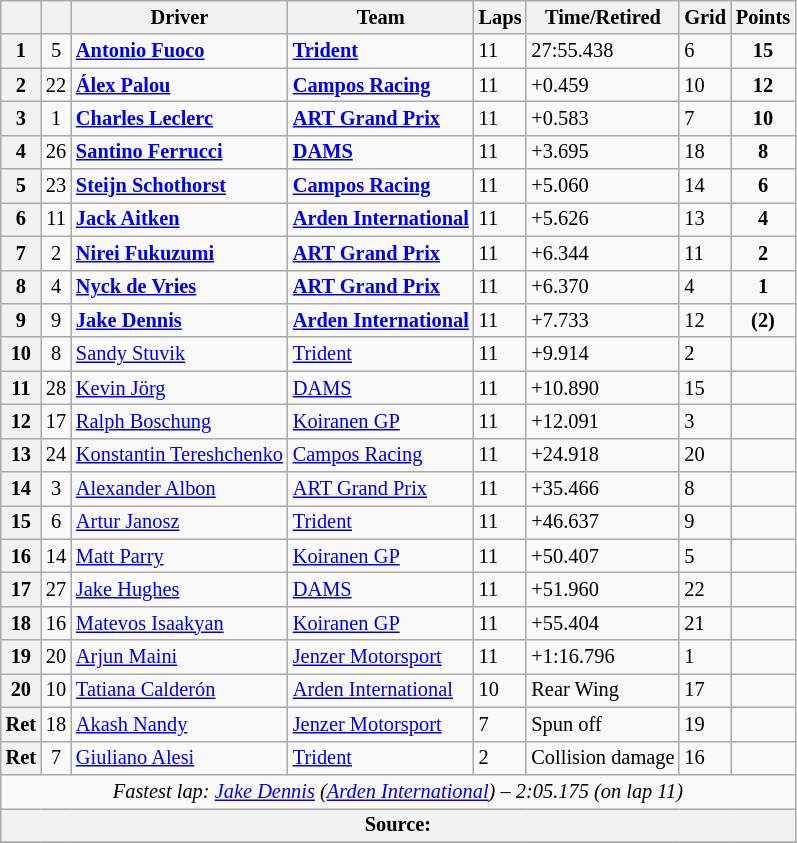<table class="wikitable" style="font-size:85%">
<tr>
<th></th>
<th></th>
<th>Driver</th>
<th>Team</th>
<th>Laps</th>
<th>Time/Retired</th>
<th>Grid</th>
<th>Points</th>
</tr>
<tr>
<th>1</th>
<td align="center">5</td>
<td> <strong><a href='#'>Antonio Fuoco</a></strong></td>
<td><strong><a href='#'>Trident</a></strong></td>
<td>11</td>
<td>27:55.438</td>
<td>6</td>
<td align="center"><strong>15</strong></td>
</tr>
<tr>
<th>2</th>
<td align="center">22</td>
<td> <strong><a href='#'>Álex Palou</a></strong></td>
<td><strong><a href='#'>Campos Racing</a></strong></td>
<td>11</td>
<td>+0.459</td>
<td>10</td>
<td align="center"><strong>12</strong></td>
</tr>
<tr>
<th>3</th>
<td align="center">1</td>
<td> <strong><a href='#'>Charles Leclerc</a></strong></td>
<td><strong><a href='#'>ART Grand Prix</a></strong></td>
<td>11</td>
<td>+0.583</td>
<td>7</td>
<td align="center"><strong>10</strong></td>
</tr>
<tr>
<th>4</th>
<td align="center">26</td>
<td> <strong><a href='#'>Santino Ferrucci</a></strong></td>
<td><strong><a href='#'>DAMS</a></strong></td>
<td>11</td>
<td>+3.695</td>
<td>18</td>
<td align="center"><strong>8</strong></td>
</tr>
<tr>
<th>5</th>
<td align="center">23</td>
<td> <strong><a href='#'>Steijn Schothorst</a></strong></td>
<td><strong><a href='#'>Campos Racing</a></strong></td>
<td>11</td>
<td>+5.060</td>
<td>14</td>
<td align="center"><strong>6</strong></td>
</tr>
<tr>
<th>6</th>
<td align="center">11</td>
<td> <strong><a href='#'>Jack Aitken</a></strong></td>
<td><strong><a href='#'>Arden International</a></strong></td>
<td>11</td>
<td>+5.626</td>
<td>13</td>
<td align="center"><strong>4</strong></td>
</tr>
<tr>
<th>7</th>
<td align="center">2</td>
<td> <strong><a href='#'>Nirei Fukuzumi</a></strong></td>
<td><strong><a href='#'>ART Grand Prix</a></strong></td>
<td>11</td>
<td>+6.344</td>
<td>11</td>
<td align="center"><strong>2</strong></td>
</tr>
<tr>
<th>8</th>
<td align="center">4</td>
<td> <strong><a href='#'>Nyck de Vries</a></strong></td>
<td><strong><a href='#'>ART Grand Prix</a></strong></td>
<td>11</td>
<td>+6.370</td>
<td>4</td>
<td align="center"><strong>1</strong></td>
</tr>
<tr>
<th>9</th>
<td align="center">9</td>
<td> <strong><a href='#'>Jake Dennis</a></strong></td>
<td><strong><a href='#'>Arden International</a></strong></td>
<td>11</td>
<td>+7.733</td>
<td>12</td>
<td align="center"><strong>(2)</strong></td>
</tr>
<tr>
<th>10</th>
<td align="center">8</td>
<td> <a href='#'>Sandy Stuvik</a></td>
<td><a href='#'>Trident</a></td>
<td>11</td>
<td>+9.914</td>
<td>2</td>
<td></td>
</tr>
<tr>
<th>11</th>
<td align="center">28</td>
<td> <a href='#'>Kevin Jörg</a></td>
<td><a href='#'>DAMS</a></td>
<td>11</td>
<td>+10.890</td>
<td>15</td>
<td></td>
</tr>
<tr>
<th>12</th>
<td align="center">17</td>
<td> <a href='#'>Ralph Boschung</a></td>
<td><a href='#'>Koiranen GP</a></td>
<td>11</td>
<td>+12.091</td>
<td>3</td>
<td></td>
</tr>
<tr>
<th>13</th>
<td align="center">24</td>
<td> <a href='#'>Konstantin Tereshchenko</a></td>
<td><a href='#'>Campos Racing</a></td>
<td>11</td>
<td>+24.918</td>
<td>20</td>
<td></td>
</tr>
<tr>
<th>14</th>
<td align="center">3</td>
<td> <a href='#'>Alexander Albon</a></td>
<td><a href='#'>ART Grand Prix</a></td>
<td>11</td>
<td>+35.466</td>
<td>8</td>
<td></td>
</tr>
<tr>
<th>15</th>
<td align="center">6</td>
<td> <a href='#'>Artur Janosz</a></td>
<td><a href='#'>Trident</a></td>
<td>11</td>
<td>+46.637</td>
<td>9</td>
<td></td>
</tr>
<tr>
<th>16</th>
<td align="center">14</td>
<td> <a href='#'>Matt Parry</a></td>
<td><a href='#'>Koiranen GP</a></td>
<td>11</td>
<td>+50.407</td>
<td>5</td>
<td></td>
</tr>
<tr>
<th>17</th>
<td align="center">27</td>
<td> <a href='#'>Jake Hughes</a></td>
<td><a href='#'>DAMS</a></td>
<td>11</td>
<td>+51.960</td>
<td>22</td>
<td></td>
</tr>
<tr>
<th>18</th>
<td align="center">16</td>
<td> <a href='#'>Matevos Isaakyan</a></td>
<td><a href='#'>Koiranen GP</a></td>
<td>11</td>
<td>+55.404</td>
<td>21</td>
<td></td>
</tr>
<tr>
<th>19</th>
<td align="center">20</td>
<td> <a href='#'>Arjun Maini</a></td>
<td><a href='#'>Jenzer Motorsport</a></td>
<td>11</td>
<td>+1:16.796</td>
<td>1</td>
<td></td>
</tr>
<tr>
<th>20</th>
<td align="center">10</td>
<td> <a href='#'>Tatiana Calderón</a></td>
<td><a href='#'>Arden International</a></td>
<td>10</td>
<td>Rear Wing</td>
<td>17</td>
<td></td>
</tr>
<tr>
<th>Ret</th>
<td align="center">18</td>
<td> <a href='#'>Akash Nandy</a></td>
<td><a href='#'>Jenzer Motorsport</a></td>
<td>7</td>
<td>Spun off</td>
<td>19</td>
<td></td>
</tr>
<tr>
<th>Ret</th>
<td align="center">7</td>
<td> <a href='#'>Giuliano Alesi</a></td>
<td><a href='#'>Trident</a></td>
<td>2</td>
<td>Collision damage</td>
<td>16</td>
<td></td>
</tr>
<tr>
<td colspan="8" align="center"><em>Fastest lap:  <a href='#'>Jake Dennis</a> (<a href='#'>Arden International</a>) – 2:05.175 (on lap 11)</em></td>
</tr>
<tr>
<th colspan="8">Source:</th>
</tr>
<tr>
</tr>
</table>
